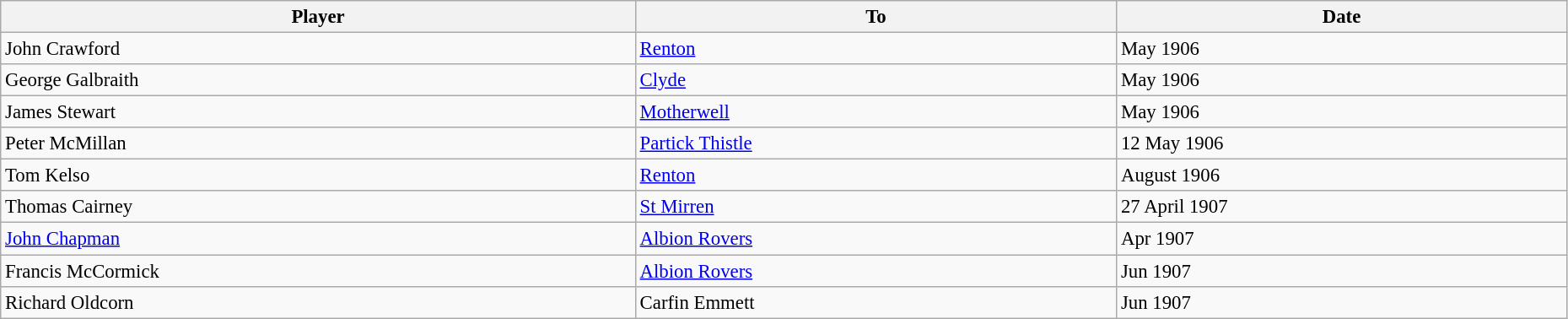<table class="wikitable" style="text-align:center; font-size:95%;width:98%; text-align:left">
<tr>
<th>Player</th>
<th>To</th>
<th>Date</th>
</tr>
<tr>
<td> John Crawford</td>
<td> <a href='#'>Renton</a></td>
<td>May 1906</td>
</tr>
<tr>
<td> George Galbraith</td>
<td> <a href='#'>Clyde</a></td>
<td>May 1906</td>
</tr>
<tr>
<td> James Stewart</td>
<td> <a href='#'>Motherwell</a></td>
<td>May 1906</td>
</tr>
<tr>
<td> Peter McMillan</td>
<td> <a href='#'>Partick Thistle</a></td>
<td>12 May 1906</td>
</tr>
<tr>
<td> Tom Kelso</td>
<td> <a href='#'>Renton</a></td>
<td>August 1906</td>
</tr>
<tr>
<td> Thomas Cairney</td>
<td> <a href='#'>St Mirren</a></td>
<td>27 April 1907</td>
</tr>
<tr>
<td> <a href='#'>John Chapman</a></td>
<td> <a href='#'>Albion Rovers</a></td>
<td>Apr 1907</td>
</tr>
<tr>
<td> Francis McCormick</td>
<td> <a href='#'>Albion Rovers</a></td>
<td>Jun 1907</td>
</tr>
<tr>
<td> Richard Oldcorn</td>
<td> Carfin Emmett</td>
<td>Jun 1907</td>
</tr>
</table>
